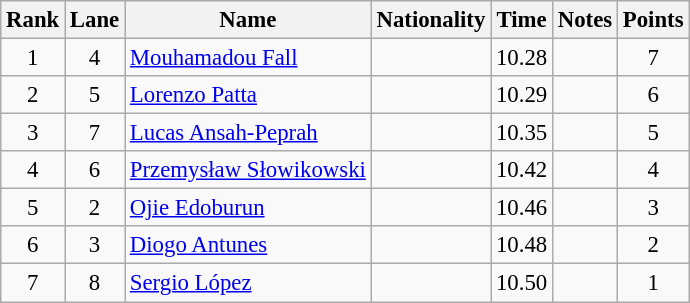<table class="wikitable sortable" style="text-align:center; font-size:95%">
<tr>
<th>Rank</th>
<th>Lane</th>
<th>Name</th>
<th>Nationality</th>
<th>Time</th>
<th>Notes</th>
<th>Points</th>
</tr>
<tr>
<td>1</td>
<td>4</td>
<td align=left><a href='#'>Mouhamadou Fall</a></td>
<td align=left></td>
<td>10.28</td>
<td></td>
<td>7</td>
</tr>
<tr>
<td>2</td>
<td>5</td>
<td align=left><a href='#'>Lorenzo Patta</a></td>
<td align=left></td>
<td>10.29</td>
<td></td>
<td>6</td>
</tr>
<tr>
<td>3</td>
<td>7</td>
<td align=left><a href='#'>Lucas Ansah-Peprah</a></td>
<td align=left></td>
<td>10.35</td>
<td></td>
<td>5</td>
</tr>
<tr>
<td>4</td>
<td>6</td>
<td align=left><a href='#'>Przemysław Słowikowski</a></td>
<td align=left></td>
<td>10.42</td>
<td></td>
<td>4</td>
</tr>
<tr>
<td>5</td>
<td>2</td>
<td align=left><a href='#'>Ojie Edoburun</a></td>
<td align=left></td>
<td>10.46</td>
<td></td>
<td>3</td>
</tr>
<tr>
<td>6</td>
<td>3</td>
<td align=left><a href='#'>Diogo Antunes</a></td>
<td align=left></td>
<td>10.48</td>
<td></td>
<td>2</td>
</tr>
<tr>
<td>7</td>
<td>8</td>
<td align=left><a href='#'>Sergio López</a></td>
<td align=left></td>
<td>10.50</td>
<td></td>
<td>1</td>
</tr>
</table>
